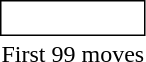<table style="display:inline; display:inline-table;">
<tr>
<td style="border: solid thin; padding: 2px;"><br></td>
</tr>
<tr>
<td style="text-align:center">First 99 moves</td>
</tr>
</table>
